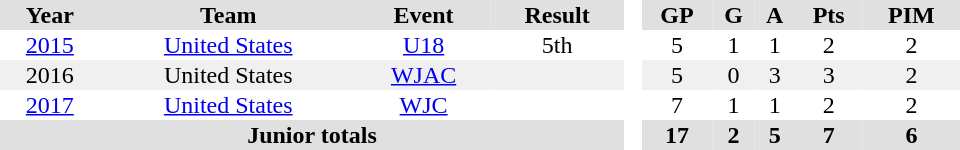<table border="0" cellpadding="1" cellspacing="0" style="text-align:center; width:40em">
<tr ALIGN="center" bgcolor="#e0e0e0">
<th>Year</th>
<th>Team</th>
<th>Event</th>
<th>Result</th>
<th rowspan="99" bgcolor="#ffffff"> </th>
<th>GP</th>
<th>G</th>
<th>A</th>
<th>Pts</th>
<th>PIM</th>
</tr>
<tr>
<td><a href='#'>2015</a></td>
<td><a href='#'>United States</a></td>
<td><a href='#'>U18</a></td>
<td>5th</td>
<td>5</td>
<td>1</td>
<td>1</td>
<td>2</td>
<td>2</td>
</tr>
<tr bgcolor="#f0f0f0">
<td>2016</td>
<td>United States</td>
<td><a href='#'>WJAC</a></td>
<td></td>
<td>5</td>
<td>0</td>
<td>3</td>
<td>3</td>
<td>2</td>
</tr>
<tr>
<td><a href='#'>2017</a></td>
<td><a href='#'>United States</a></td>
<td><a href='#'>WJC</a></td>
<td></td>
<td>7</td>
<td>1</td>
<td>1</td>
<td>2</td>
<td>2</td>
</tr>
<tr bgcolor="#e0e0e0">
<th colspan="4">Junior totals</th>
<th>17</th>
<th>2</th>
<th>5</th>
<th>7</th>
<th>6</th>
</tr>
</table>
